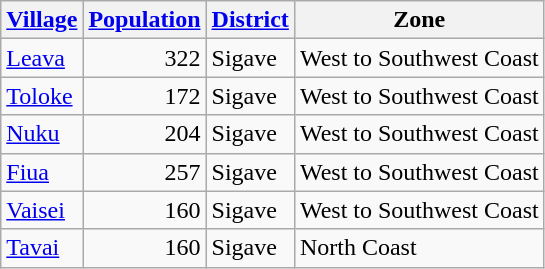<table class="wikitable sortable" style="text-align:left">
<tr>
<th><a href='#'>Village</a></th>
<th><a href='#'>Population</a></th>
<th><a href='#'>District</a></th>
<th>Zone</th>
</tr>
<tr>
<td><a href='#'>Leava</a></td>
<td align="right">322</td>
<td>Sigave</td>
<td>West to Southwest Coast</td>
</tr>
<tr>
<td><a href='#'>Toloke</a></td>
<td align="right">172</td>
<td>Sigave</td>
<td>West to Southwest Coast</td>
</tr>
<tr>
<td><a href='#'>Nuku</a></td>
<td align="right">204</td>
<td>Sigave</td>
<td>West to Southwest Coast</td>
</tr>
<tr>
<td><a href='#'>Fiua</a></td>
<td align="right">257</td>
<td>Sigave</td>
<td>West to Southwest Coast</td>
</tr>
<tr>
<td><a href='#'>Vaisei</a></td>
<td align="right">160</td>
<td>Sigave</td>
<td>West to Southwest Coast</td>
</tr>
<tr>
<td><a href='#'>Tavai</a></td>
<td align="right">160</td>
<td>Sigave</td>
<td>North Coast</td>
</tr>
</table>
